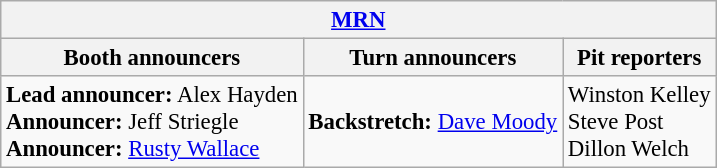<table class="wikitable" style="font-size: 95%">
<tr>
<th colspan="3"><a href='#'>MRN</a></th>
</tr>
<tr>
<th>Booth announcers</th>
<th>Turn announcers</th>
<th>Pit reporters</th>
</tr>
<tr>
<td><strong>Lead announcer:</strong> Alex Hayden<br><strong>Announcer:</strong> Jeff Striegle<br><strong>Announcer:</strong> <a href='#'>Rusty Wallace</a></td>
<td><strong>Backstretch:</strong> <a href='#'>Dave Moody</a></td>
<td>Winston Kelley<br>Steve Post<br>Dillon Welch</td>
</tr>
</table>
